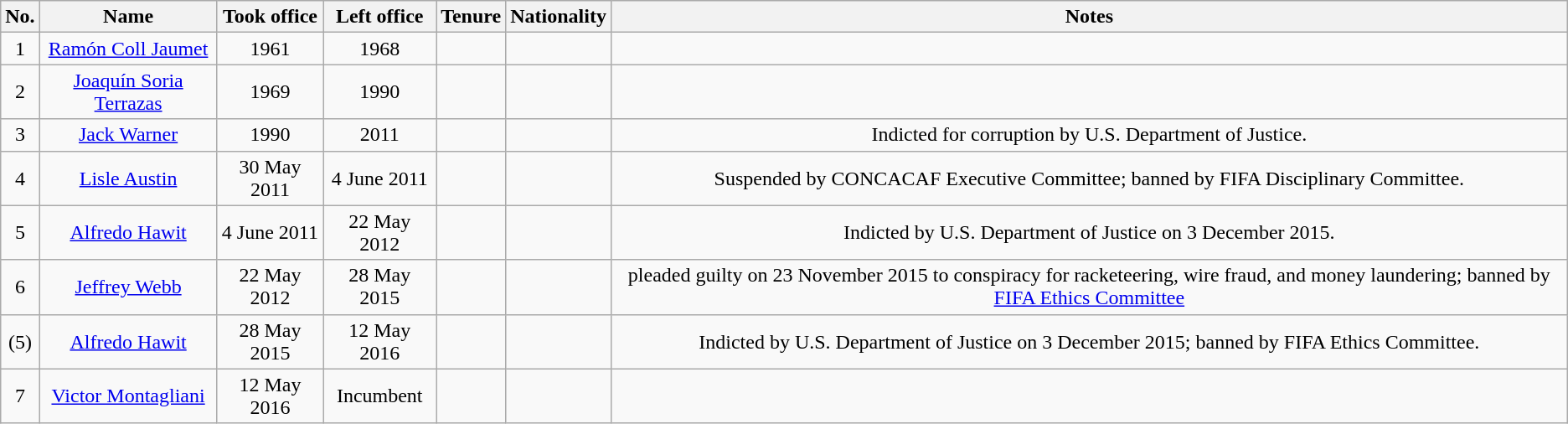<table class="wikitable" style="text-align:center">
<tr>
<th>No.</th>
<th>Name</th>
<th>Took office</th>
<th>Left office</th>
<th>Tenure</th>
<th>Nationality</th>
<th>Notes</th>
</tr>
<tr>
<td>1</td>
<td><a href='#'>Ramón Coll Jaumet</a></td>
<td>1961</td>
<td>1968</td>
<td></td>
<td></td>
<td></td>
</tr>
<tr>
<td>2</td>
<td><a href='#'>Joaquín Soria Terrazas</a></td>
<td>1969</td>
<td>1990</td>
<td><strong></strong></td>
<td></td>
<td></td>
</tr>
<tr>
<td>3</td>
<td><a href='#'>Jack Warner</a></td>
<td>1990</td>
<td>2011</td>
<td><strong></strong></td>
<td></td>
<td>Indicted for corruption by U.S. Department of Justice.</td>
</tr>
<tr>
<td>4</td>
<td><a href='#'>Lisle Austin</a></td>
<td>30 May 2011</td>
<td>4 June 2011</td>
<td></td>
<td></td>
<td>Suspended by CONCACAF Executive Committee; banned by FIFA Disciplinary Committee.</td>
</tr>
<tr>
<td>5</td>
<td><a href='#'>Alfredo Hawit</a></td>
<td>4 June 2011</td>
<td>22 May 2012</td>
<td></td>
<td></td>
<td>Indicted by U.S. Department of Justice on 3 December 2015.</td>
</tr>
<tr>
<td>6</td>
<td><a href='#'>Jeffrey Webb</a></td>
<td>22 May 2012</td>
<td>28 May 2015</td>
<td></td>
<td></td>
<td>pleaded guilty on 23 November 2015 to conspiracy for racketeering, wire fraud, and money laundering; banned by <a href='#'>FIFA Ethics Committee</a></td>
</tr>
<tr>
<td>(5)</td>
<td><a href='#'>Alfredo Hawit</a></td>
<td>28 May 2015</td>
<td>12 May 2016</td>
<td></td>
<td></td>
<td>Indicted by U.S. Department of Justice on 3 December 2015; banned by FIFA Ethics Committee.</td>
</tr>
<tr>
<td>7</td>
<td><a href='#'>Victor Montagliani</a></td>
<td>12 May 2016</td>
<td>Incumbent</td>
<td></td>
<td></td>
<td></td>
</tr>
</table>
